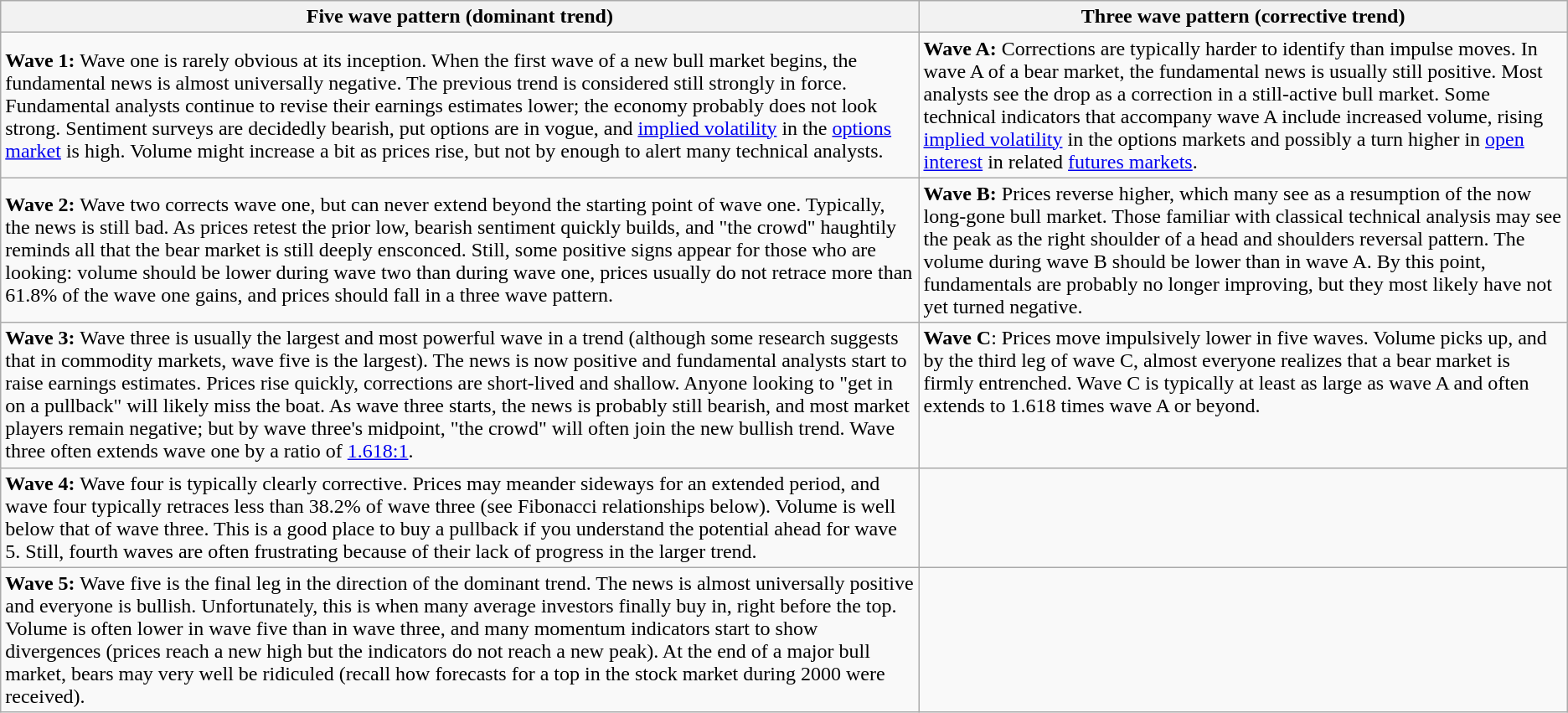<table class="wikitable">
<tr>
<th>Five wave pattern (dominant trend)</th>
<th colspan="2">Three wave pattern (corrective trend)</th>
</tr>
<tr>
<td><strong>Wave 1:</strong> Wave one is rarely obvious at its inception. When the first wave of a new bull market begins, the fundamental news is almost universally negative. The previous trend is considered still strongly in force. Fundamental analysts continue to revise their earnings estimates lower; the economy probably does not look strong. Sentiment surveys are decidedly bearish, put options are in vogue, and <a href='#'>implied volatility</a> in the <a href='#'>options market</a> is high. Volume might increase a bit as prices rise, but not by enough to alert many technical analysts.</td>
<td colspan="2"><strong>Wave A:</strong> Corrections are typically harder to identify than impulse moves. In wave A of a bear market, the fundamental news is usually still positive. Most analysts see the drop as a correction in a still-active bull market. Some technical indicators that accompany wave A include increased volume, rising <a href='#'>implied volatility</a> in the options markets and possibly a turn higher in <a href='#'>open interest</a> in related <a href='#'>futures markets</a>.</td>
</tr>
<tr>
<td><strong>Wave 2:</strong> Wave two corrects wave one, but can never extend beyond the starting point of wave one. Typically, the news is still bad. As prices retest the prior low, bearish sentiment quickly builds, and "the crowd" haughtily reminds all that the bear market is still deeply ensconced. Still, some positive signs appear for those who are looking: volume should be lower during wave two than during wave one, prices usually do not retrace more than 61.8% of the wave one gains, and prices should fall in a three wave pattern.</td>
<td colspan="2"><strong>Wave B:</strong> Prices reverse higher, which many see as a resumption of the now long-gone bull market. Those familiar with classical technical analysis may see the peak as the right shoulder of a head and shoulders reversal pattern. The volume during wave B should be lower than in wave A. By this point, fundamentals are probably no longer improving, but they most likely have not yet turned negative.</td>
</tr>
<tr>
<td><strong>Wave 3:</strong> Wave three is usually the largest and most powerful wave in a trend (although some research suggests that in commodity markets, wave five is the largest). The news is now positive and fundamental analysts start to raise earnings estimates. Prices rise quickly, corrections are short-lived and shallow. Anyone looking to "get in on a pullback" will likely miss the boat. As wave three starts, the news is probably still bearish, and most market players remain negative; but by wave three's midpoint, "the crowd" will often join the new bullish trend. Wave three often extends wave one by a ratio of <a href='#'>1.618:1</a>.</td>
<td valign="top" colspan="2"><strong>Wave C</strong>: Prices move impulsively lower in five waves. Volume picks up, and by the third leg of wave C, almost everyone realizes that a bear market is firmly entrenched. Wave C is typically at least as large as wave A and often extends to 1.618 times wave A or beyond.</td>
</tr>
<tr>
<td><strong>Wave 4:</strong> Wave four is typically clearly corrective. Prices may meander sideways for an extended period, and wave four typically retraces less than 38.2% of wave three (see Fibonacci relationships below). Volume is well below that of wave three. This is a good place to buy a pullback if you understand the potential ahead for wave 5. Still, fourth waves are often frustrating because of their lack of progress in the larger trend.</td>
<td colspan="1"></td>
</tr>
<tr>
<td><strong>Wave 5:</strong> Wave five is the final leg in the direction of the dominant trend. The news is almost universally positive and everyone is bullish. Unfortunately, this is when many average investors finally buy in, right before the top. Volume is often lower in wave five than in wave three, and many momentum indicators start to show divergences (prices reach a new high but the indicators do not reach a new peak). At the end of a major bull market, bears may very well be ridiculed (recall how forecasts for a top in the stock market during 2000 were received).</td>
</tr>
</table>
